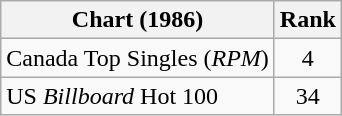<table class="wikitable">
<tr>
<th>Chart (1986)</th>
<th>Rank</th>
</tr>
<tr>
<td>Canada Top Singles (<em>RPM</em>)</td>
<td style="text-align:center;">4</td>
</tr>
<tr>
<td>US <em>Billboard</em> Hot 100</td>
<td style="text-align:center;">34</td>
</tr>
</table>
